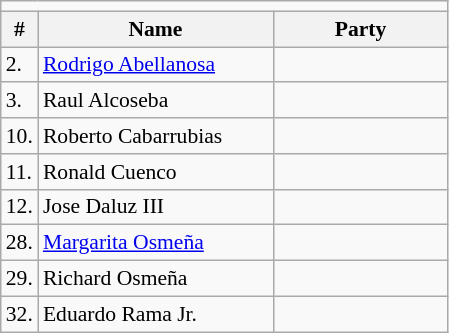<table class=wikitable style="font-size:90%">
<tr>
<td colspan=4 bgcolor=></td>
</tr>
<tr>
<th>#</th>
<th width=150px>Name</th>
<th colspan=2 width=110px>Party</th>
</tr>
<tr>
<td>2.</td>
<td><a href='#'>Rodrigo Abellanosa</a></td>
<td></td>
</tr>
<tr>
<td>3.</td>
<td>Raul Alcoseba</td>
<td></td>
</tr>
<tr>
<td>10.</td>
<td>Roberto Cabarrubias</td>
<td></td>
</tr>
<tr>
<td>11.</td>
<td>Ronald Cuenco</td>
<td></td>
</tr>
<tr>
<td>12.</td>
<td>Jose Daluz III</td>
<td></td>
</tr>
<tr>
<td>28.</td>
<td><a href='#'>Margarita Osmeña</a></td>
<td></td>
</tr>
<tr>
<td>29.</td>
<td>Richard Osmeña</td>
<td></td>
</tr>
<tr>
<td>32.</td>
<td>Eduardo Rama Jr.</td>
<td></td>
</tr>
</table>
